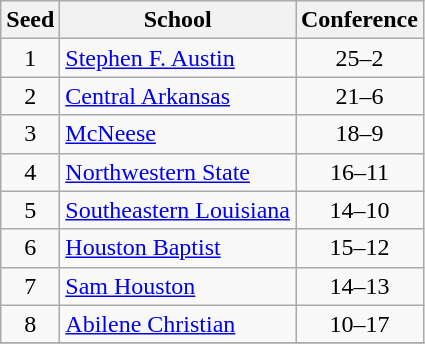<table class="wikitable" style="text-align:center">
<tr>
<th>Seed</th>
<th>School</th>
<th>Conference</th>
</tr>
<tr>
<td>1</td>
<td align="left"><a href='#'>Stephen F. Austin</a></td>
<td>25–2</td>
</tr>
<tr>
<td>2</td>
<td align="left"><a href='#'>Central Arkansas</a></td>
<td>21–6</td>
</tr>
<tr>
<td>3</td>
<td align="left"><a href='#'>McNeese</a></td>
<td>18–9</td>
</tr>
<tr>
<td>4</td>
<td align="left"><a href='#'>Northwestern State</a></td>
<td>16–11</td>
</tr>
<tr>
<td>5</td>
<td align="left"><a href='#'>Southeastern Louisiana</a></td>
<td>14–10</td>
</tr>
<tr>
<td>6</td>
<td align="left"><a href='#'>Houston Baptist</a></td>
<td>15–12</td>
</tr>
<tr>
<td>7</td>
<td align="left"><a href='#'>Sam Houston</a></td>
<td>14–13</td>
</tr>
<tr>
<td>8</td>
<td align="left"><a href='#'>Abilene Christian</a></td>
<td>10–17</td>
</tr>
<tr>
</tr>
</table>
